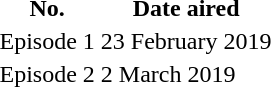<table>
<tr>
<th>No.</th>
<th>Date aired</th>
</tr>
<tr>
<td>Episode 1</td>
<td>23 February 2019</td>
</tr>
<tr>
<td>Episode 2</td>
<td>2 March 2019</td>
</tr>
</table>
